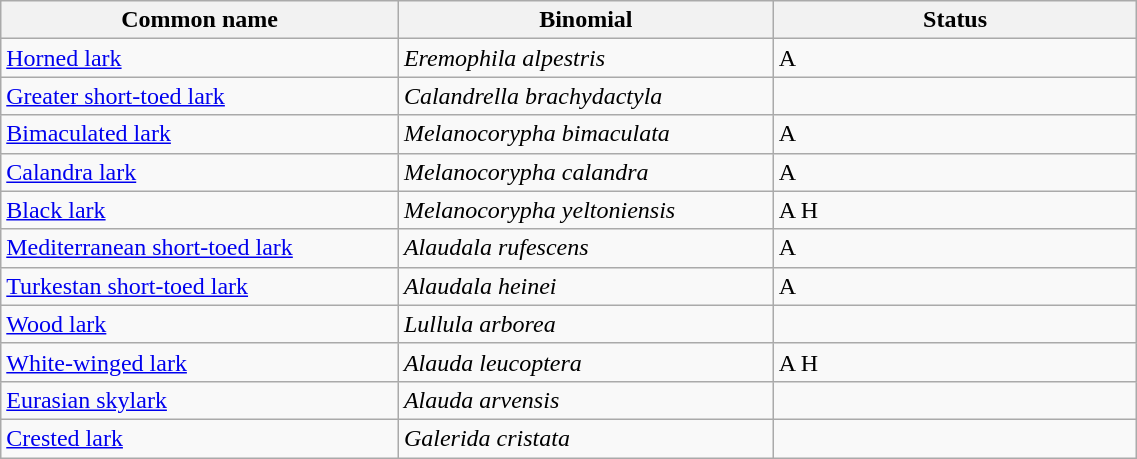<table width=60% class="wikitable">
<tr>
<th width=35%>Common name</th>
<th width=33%>Binomial</th>
<th width=32%>Status</th>
</tr>
<tr>
<td><a href='#'>Horned lark</a></td>
<td><em>Eremophila alpestris</em></td>
<td>A</td>
</tr>
<tr>
<td><a href='#'>Greater short-toed lark</a></td>
<td><em>Calandrella brachydactyla</em></td>
<td></td>
</tr>
<tr>
<td><a href='#'>Bimaculated lark</a></td>
<td><em>Melanocorypha bimaculata</em></td>
<td>A</td>
</tr>
<tr>
<td><a href='#'>Calandra lark</a></td>
<td><em>Melanocorypha calandra</em></td>
<td>A</td>
</tr>
<tr>
<td><a href='#'>Black lark</a></td>
<td><em>Melanocorypha yeltoniensis</em></td>
<td>A H</td>
</tr>
<tr>
<td><a href='#'>Mediterranean short-toed lark</a></td>
<td><em>Alaudala rufescens</em></td>
<td>A</td>
</tr>
<tr>
<td><a href='#'>Turkestan short-toed lark</a></td>
<td><em>Alaudala heinei</em></td>
<td>A</td>
</tr>
<tr>
<td><a href='#'>Wood lark</a></td>
<td><em>Lullula arborea</em></td>
<td></td>
</tr>
<tr>
<td><a href='#'>White-winged lark</a></td>
<td><em>Alauda leucoptera</em></td>
<td>A H</td>
</tr>
<tr>
<td><a href='#'>Eurasian skylark</a></td>
<td><em>Alauda arvensis</em></td>
<td></td>
</tr>
<tr>
<td><a href='#'>Crested lark</a></td>
<td><em>Galerida cristata</em></td>
<td></td>
</tr>
</table>
